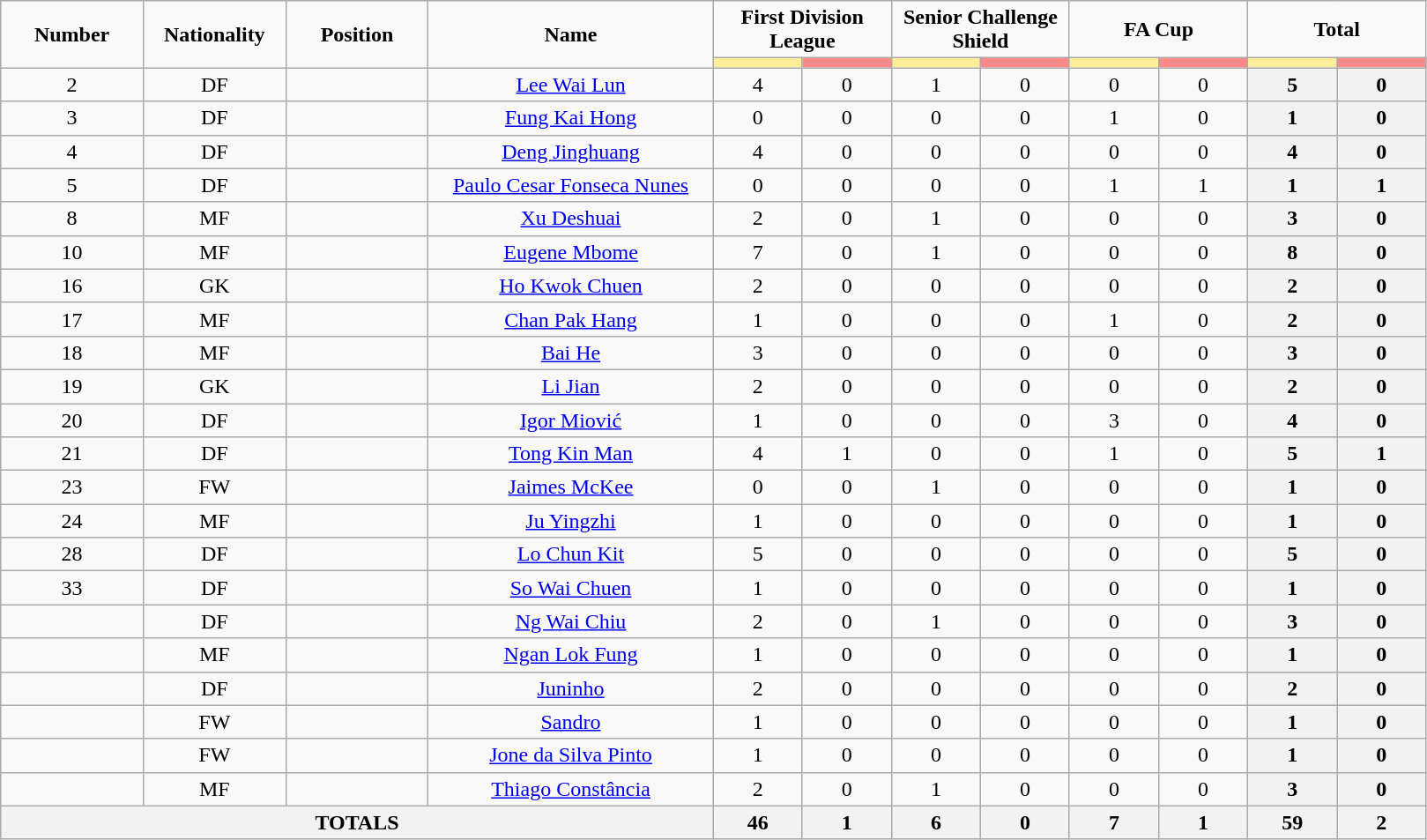<table class="wikitable" style="text-align:center;">
<tr style="text-align:center;">
<td rowspan="2"  style="width:10%; "><strong>Number</strong></td>
<td rowspan="2"  style="width:10%; "><strong>Nationality</strong></td>
<td rowspan="2"  style="width:10%; "><strong>Position</strong></td>
<td rowspan="2"  style="width:20%; "><strong>Name</strong></td>
<td colspan="2"><strong>First Division League</strong></td>
<td colspan="2"><strong>Senior Challenge Shield</strong></td>
<td colspan="2"><strong>FA Cup</strong></td>
<td colspan="2"><strong>Total</strong></td>
</tr>
<tr>
<th style="width:60px; background:#fe9;"></th>
<th style="width:60px; background:#ff8888;"></th>
<th style="width:60px; background:#fe9;"></th>
<th style="width:60px; background:#ff8888;"></th>
<th style="width:60px; background:#fe9;"></th>
<th style="width:60px; background:#ff8888;"></th>
<th style="width:60px; background:#fe9;"></th>
<th style="width:60px; background:#ff8888;"></th>
</tr>
<tr>
<td>2</td>
<td>DF</td>
<td></td>
<td><a href='#'>Lee Wai Lun</a></td>
<td>4</td>
<td>0</td>
<td>1</td>
<td>0</td>
<td>0</td>
<td>0</td>
<th>5</th>
<th>0</th>
</tr>
<tr>
<td>3</td>
<td>DF</td>
<td></td>
<td><a href='#'>Fung Kai Hong</a></td>
<td>0</td>
<td>0</td>
<td>0</td>
<td>0</td>
<td>1</td>
<td>0</td>
<th>1</th>
<th>0</th>
</tr>
<tr>
<td>4</td>
<td>DF</td>
<td></td>
<td><a href='#'>Deng Jinghuang</a></td>
<td>4</td>
<td>0</td>
<td>0</td>
<td>0</td>
<td>0</td>
<td>0</td>
<th>4</th>
<th>0</th>
</tr>
<tr>
<td>5</td>
<td>DF</td>
<td></td>
<td><a href='#'>Paulo Cesar Fonseca Nunes</a></td>
<td>0</td>
<td>0</td>
<td>0</td>
<td>0</td>
<td>1</td>
<td>1</td>
<th>1</th>
<th>1</th>
</tr>
<tr>
<td>8</td>
<td>MF</td>
<td></td>
<td><a href='#'>Xu Deshuai</a></td>
<td>2</td>
<td>0</td>
<td>1</td>
<td>0</td>
<td>0</td>
<td>0</td>
<th>3</th>
<th>0</th>
</tr>
<tr>
<td>10</td>
<td>MF</td>
<td></td>
<td><a href='#'>Eugene Mbome</a></td>
<td>7</td>
<td>0</td>
<td>1</td>
<td>0</td>
<td>0</td>
<td>0</td>
<th>8</th>
<th>0</th>
</tr>
<tr>
<td>16</td>
<td>GK</td>
<td></td>
<td><a href='#'>Ho Kwok Chuen</a></td>
<td>2</td>
<td>0</td>
<td>0</td>
<td>0</td>
<td>0</td>
<td>0</td>
<th>2</th>
<th>0</th>
</tr>
<tr>
<td>17</td>
<td>MF</td>
<td></td>
<td><a href='#'>Chan Pak Hang</a></td>
<td>1</td>
<td>0</td>
<td>0</td>
<td>0</td>
<td>1</td>
<td>0</td>
<th>2</th>
<th>0</th>
</tr>
<tr>
<td>18</td>
<td>MF</td>
<td></td>
<td><a href='#'>Bai He</a></td>
<td>3</td>
<td>0</td>
<td>0</td>
<td>0</td>
<td>0</td>
<td>0</td>
<th>3</th>
<th>0</th>
</tr>
<tr>
<td>19</td>
<td>GK</td>
<td></td>
<td><a href='#'>Li Jian</a></td>
<td>2</td>
<td>0</td>
<td>0</td>
<td>0</td>
<td>0</td>
<td>0</td>
<th>2</th>
<th>0</th>
</tr>
<tr>
<td>20</td>
<td>DF</td>
<td></td>
<td><a href='#'>Igor Miović</a></td>
<td>1</td>
<td>0</td>
<td>0</td>
<td>0</td>
<td>3</td>
<td>0</td>
<th>4</th>
<th>0</th>
</tr>
<tr>
<td>21</td>
<td>DF</td>
<td></td>
<td><a href='#'>Tong Kin Man</a></td>
<td>4</td>
<td>1</td>
<td>0</td>
<td>0</td>
<td>1</td>
<td>0</td>
<th>5</th>
<th>1</th>
</tr>
<tr>
<td>23</td>
<td>FW</td>
<td></td>
<td><a href='#'>Jaimes McKee</a></td>
<td>0</td>
<td>0</td>
<td>1</td>
<td>0</td>
<td>0</td>
<td>0</td>
<th>1</th>
<th>0</th>
</tr>
<tr>
<td>24</td>
<td>MF</td>
<td></td>
<td><a href='#'>Ju Yingzhi</a></td>
<td>1</td>
<td>0</td>
<td>0</td>
<td>0</td>
<td>0</td>
<td>0</td>
<th>1</th>
<th>0</th>
</tr>
<tr>
<td>28</td>
<td>DF</td>
<td></td>
<td><a href='#'>Lo Chun Kit</a></td>
<td>5</td>
<td>0</td>
<td>0</td>
<td>0</td>
<td>0</td>
<td>0</td>
<th>5</th>
<th>0</th>
</tr>
<tr>
<td>33</td>
<td>DF</td>
<td></td>
<td><a href='#'>So Wai Chuen</a></td>
<td>1</td>
<td>0</td>
<td>0</td>
<td>0</td>
<td>0</td>
<td>0</td>
<th>1</th>
<th>0</th>
</tr>
<tr>
<td></td>
<td>DF</td>
<td></td>
<td><a href='#'>Ng Wai Chiu</a></td>
<td>2</td>
<td>0</td>
<td>1</td>
<td>0</td>
<td>0</td>
<td>0</td>
<th>3</th>
<th>0</th>
</tr>
<tr>
<td></td>
<td>MF</td>
<td></td>
<td><a href='#'>Ngan Lok Fung</a></td>
<td>1</td>
<td>0</td>
<td>0</td>
<td>0</td>
<td>0</td>
<td>0</td>
<th>1</th>
<th>0</th>
</tr>
<tr>
<td></td>
<td>DF</td>
<td></td>
<td><a href='#'>Juninho</a></td>
<td>2</td>
<td>0</td>
<td>0</td>
<td>0</td>
<td>0</td>
<td>0</td>
<th>2</th>
<th>0</th>
</tr>
<tr>
<td></td>
<td>FW</td>
<td></td>
<td><a href='#'>Sandro</a></td>
<td>1</td>
<td>0</td>
<td>0</td>
<td>0</td>
<td>0</td>
<td>0</td>
<th>1</th>
<th>0</th>
</tr>
<tr>
<td></td>
<td>FW</td>
<td></td>
<td><a href='#'>Jone da Silva Pinto</a></td>
<td>1</td>
<td>0</td>
<td>0</td>
<td>0</td>
<td>0</td>
<td>0</td>
<th>1</th>
<th>0</th>
</tr>
<tr>
<td></td>
<td>MF</td>
<td></td>
<td><a href='#'>Thiago Constância</a></td>
<td>2</td>
<td>0</td>
<td>1</td>
<td>0</td>
<td>0</td>
<td>0</td>
<th>3</th>
<th>0</th>
</tr>
<tr>
<th colspan="4">TOTALS</th>
<th>46</th>
<th>1</th>
<th>6</th>
<th>0</th>
<th>7</th>
<th>1</th>
<th>59</th>
<th>2</th>
</tr>
</table>
